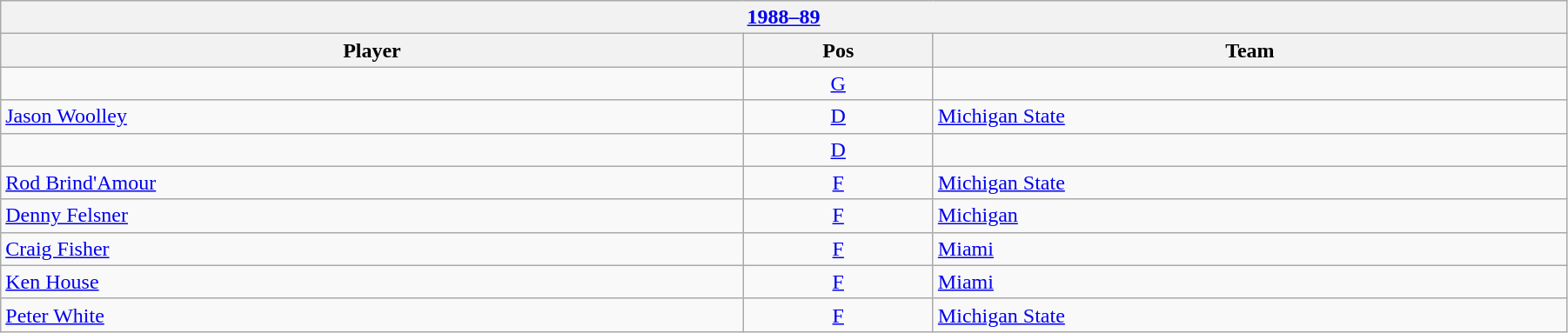<table class="wikitable" width=95%>
<tr>
<th colspan=3><a href='#'>1988–89</a></th>
</tr>
<tr>
<th>Player</th>
<th>Pos</th>
<th>Team</th>
</tr>
<tr>
<td></td>
<td style="text-align:center;"><a href='#'>G</a></td>
<td></td>
</tr>
<tr>
<td><a href='#'>Jason Woolley</a></td>
<td style="text-align:center;"><a href='#'>D</a></td>
<td><a href='#'>Michigan State</a></td>
</tr>
<tr>
<td></td>
<td style="text-align:center;"><a href='#'>D</a></td>
<td></td>
</tr>
<tr>
<td><a href='#'>Rod Brind'Amour</a></td>
<td style="text-align:center;"><a href='#'>F</a></td>
<td><a href='#'>Michigan State</a></td>
</tr>
<tr>
<td><a href='#'>Denny Felsner</a></td>
<td style="text-align:center;"><a href='#'>F</a></td>
<td><a href='#'>Michigan</a></td>
</tr>
<tr>
<td><a href='#'>Craig Fisher</a></td>
<td style="text-align:center;"><a href='#'>F</a></td>
<td><a href='#'>Miami</a></td>
</tr>
<tr>
<td><a href='#'>Ken House</a></td>
<td style="text-align:center;"><a href='#'>F</a></td>
<td><a href='#'>Miami</a></td>
</tr>
<tr>
<td><a href='#'>Peter White</a></td>
<td style="text-align:center;"><a href='#'>F</a></td>
<td><a href='#'>Michigan State</a></td>
</tr>
</table>
